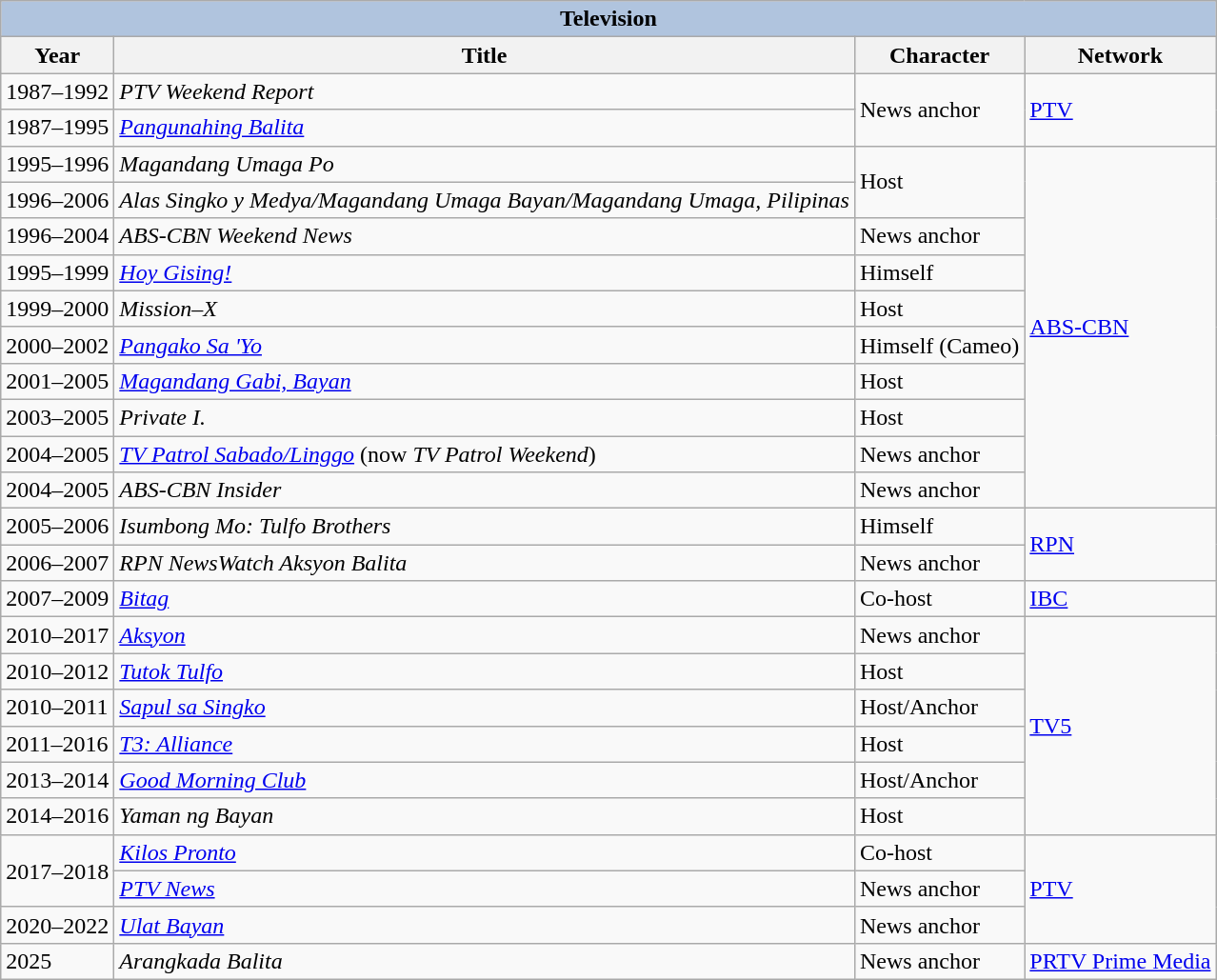<table class="wikitable">
<tr>
<th colspan="6" style="background: LightSteelBlue;">Television</th>
</tr>
<tr>
<th>Year</th>
<th>Title</th>
<th>Character</th>
<th>Network</th>
</tr>
<tr>
<td>1987–1992</td>
<td><em>PTV Weekend Report</em></td>
<td rowspan="2">News anchor</td>
<td rowspan="2"><a href='#'>PTV</a></td>
</tr>
<tr>
<td>1987–1995</td>
<td><em><a href='#'>Pangunahing Balita</a></em></td>
</tr>
<tr>
<td>1995–1996</td>
<td><em>Magandang Umaga Po</em></td>
<td rowspan="2">Host</td>
<td rowspan="10"><a href='#'>ABS-CBN</a></td>
</tr>
<tr>
<td>1996–2006</td>
<td><em>Alas Singko y Medya/Magandang Umaga Bayan/Magandang Umaga, Pilipinas</em></td>
</tr>
<tr>
<td>1996–2004</td>
<td><em>ABS-CBN Weekend News</em></td>
<td>News anchor</td>
</tr>
<tr>
<td>1995–1999</td>
<td><em><a href='#'>Hoy Gising!</a></em></td>
<td>Himself</td>
</tr>
<tr>
<td>1999–2000</td>
<td><em>Mission–X</em></td>
<td>Host</td>
</tr>
<tr>
<td>2000–2002</td>
<td><em><a href='#'>Pangako Sa 'Yo</a></em></td>
<td>Himself (Cameo)</td>
</tr>
<tr>
<td>2001–2005</td>
<td><em><a href='#'>Magandang Gabi, Bayan</a></em></td>
<td>Host</td>
</tr>
<tr>
<td>2003–2005</td>
<td><em>Private I.</em></td>
<td>Host</td>
</tr>
<tr>
<td>2004–2005</td>
<td><em><a href='#'>TV Patrol Sabado/Linggo</a></em> (now <em>TV Patrol Weekend</em>)</td>
<td>News anchor</td>
</tr>
<tr>
<td>2004–2005</td>
<td><em>ABS-CBN Insider</em></td>
<td>News anchor</td>
</tr>
<tr>
<td>2005–2006</td>
<td><em>Isumbong Mo: Tulfo Brothers</em></td>
<td>Himself</td>
<td rowspan="2"><a href='#'>RPN</a></td>
</tr>
<tr>
<td>2006–2007</td>
<td><em>RPN NewsWatch Aksyon Balita</em></td>
<td>News anchor</td>
</tr>
<tr>
<td>2007–2009</td>
<td><em><a href='#'>Bitag</a></em></td>
<td>Co-host</td>
<td><a href='#'>IBC</a></td>
</tr>
<tr>
<td>2010–2017</td>
<td><em><a href='#'>Aksyon</a></em></td>
<td>News anchor</td>
<td rowspan="6"><a href='#'>TV5</a></td>
</tr>
<tr>
<td>2010–2012</td>
<td><em><a href='#'>Tutok Tulfo</a></em></td>
<td>Host</td>
</tr>
<tr>
<td>2010–2011</td>
<td><em><a href='#'>Sapul sa Singko</a></em></td>
<td>Host/Anchor</td>
</tr>
<tr>
<td>2011–2016</td>
<td><em><a href='#'>T3: Alliance</a></em></td>
<td>Host</td>
</tr>
<tr>
<td>2013–2014</td>
<td><em><a href='#'>Good Morning Club</a></em></td>
<td>Host/Anchor</td>
</tr>
<tr>
<td>2014–2016</td>
<td><em>Yaman ng Bayan</em></td>
<td>Host</td>
</tr>
<tr>
<td rowspan="2">2017–2018</td>
<td><em><a href='#'>Kilos Pronto</a></em></td>
<td>Co-host</td>
<td rowspan="3"><a href='#'>PTV</a></td>
</tr>
<tr>
<td><em><a href='#'>PTV News</a></em></td>
<td>News anchor</td>
</tr>
<tr>
<td>2020–2022</td>
<td><em><a href='#'>Ulat Bayan</a></em></td>
<td>News anchor</td>
</tr>
<tr>
<td>2025</td>
<td><em>Arangkada Balita</em></td>
<td>News anchor</td>
<td><a href='#'>PRTV Prime Media</a></td>
</tr>
</table>
